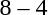<table style="text-align:center">
<tr>
<th width=200></th>
<th width=100></th>
<th width=200></th>
</tr>
<tr>
<td align=right><strong></strong></td>
<td>8 – 4</td>
<td align=left></td>
</tr>
</table>
